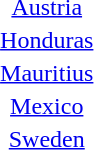<table width=225 border=0 style="text-align: center;">
<tr>
<td><a href='#'>Austria</a></td>
</tr>
<tr>
<td><a href='#'>Honduras</a></td>
</tr>
<tr>
<td><a href='#'>Mauritius</a></td>
</tr>
<tr>
<td><a href='#'>Mexico</a></td>
</tr>
<tr>
<td><a href='#'>Sweden</a></td>
</tr>
</table>
